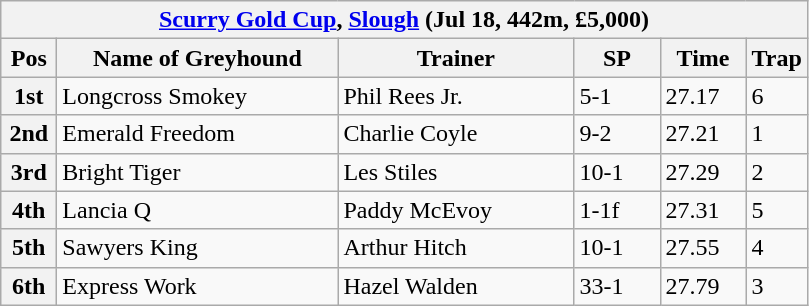<table class="wikitable">
<tr>
<th colspan="6"><a href='#'>Scurry Gold Cup</a>, <a href='#'>Slough</a> (Jul 18, 442m, £5,000)</th>
</tr>
<tr>
<th width=30>Pos</th>
<th width=180>Name of Greyhound</th>
<th width=150>Trainer</th>
<th width=50>SP</th>
<th width=50>Time</th>
<th width=30>Trap</th>
</tr>
<tr>
<th>1st</th>
<td>Longcross Smokey</td>
<td>Phil Rees Jr.</td>
<td>5-1</td>
<td>27.17</td>
<td>6</td>
</tr>
<tr>
<th>2nd</th>
<td>Emerald Freedom</td>
<td>Charlie Coyle</td>
<td>9-2</td>
<td>27.21</td>
<td>1</td>
</tr>
<tr>
<th>3rd</th>
<td>Bright Tiger</td>
<td>Les Stiles</td>
<td>10-1</td>
<td>27.29</td>
<td>2</td>
</tr>
<tr>
<th>4th</th>
<td>Lancia Q</td>
<td>Paddy McEvoy</td>
<td>1-1f</td>
<td>27.31</td>
<td>5</td>
</tr>
<tr>
<th>5th</th>
<td>Sawyers King</td>
<td>Arthur Hitch</td>
<td>10-1</td>
<td>27.55</td>
<td>4</td>
</tr>
<tr>
<th>6th</th>
<td>Express Work</td>
<td>Hazel Walden</td>
<td>33-1</td>
<td>27.79</td>
<td>3</td>
</tr>
</table>
